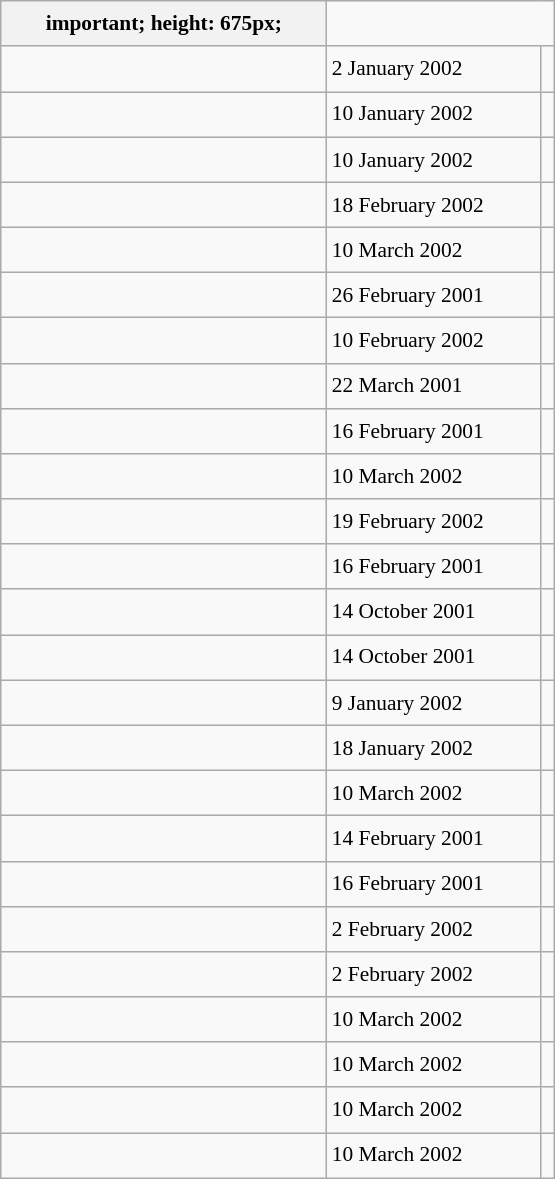<table class="wikitable" style="font-size: 89%; float: left; width: 26em; margin-right: 1em; line-height: 1.65em">
<tr>
<th>important; height: 675px;</th>
</tr>
<tr>
<td></td>
<td>2 January 2002</td>
<td></td>
</tr>
<tr>
<td></td>
<td>10 January 2002</td>
<td></td>
</tr>
<tr>
<td></td>
<td>10 January 2002</td>
<td></td>
</tr>
<tr>
<td></td>
<td>18 February 2002</td>
<td></td>
</tr>
<tr>
<td></td>
<td>10 March 2002</td>
<td></td>
</tr>
<tr>
<td></td>
<td>26 February 2001</td>
<td></td>
</tr>
<tr>
<td></td>
<td>10 February 2002</td>
<td></td>
</tr>
<tr>
<td></td>
<td>22 March 2001</td>
<td></td>
</tr>
<tr>
<td></td>
<td>16 February 2001</td>
<td></td>
</tr>
<tr>
<td></td>
<td>10 March 2002</td>
<td></td>
</tr>
<tr>
<td></td>
<td>19 February 2002</td>
<td></td>
</tr>
<tr>
<td></td>
<td>16 February 2001</td>
<td></td>
</tr>
<tr>
<td></td>
<td>14 October 2001</td>
<td></td>
</tr>
<tr>
<td></td>
<td>14 October 2001</td>
<td></td>
</tr>
<tr>
<td></td>
<td>9 January 2002</td>
<td></td>
</tr>
<tr>
<td></td>
<td>18 January 2002</td>
<td></td>
</tr>
<tr>
<td></td>
<td>10 March 2002</td>
<td></td>
</tr>
<tr>
<td></td>
<td>14 February 2001</td>
<td></td>
</tr>
<tr>
<td></td>
<td>16 February 2001</td>
<td></td>
</tr>
<tr>
<td></td>
<td>2 February 2002</td>
<td></td>
</tr>
<tr>
<td></td>
<td>2 February 2002</td>
<td></td>
</tr>
<tr>
<td></td>
<td>10 March 2002</td>
<td></td>
</tr>
<tr>
<td></td>
<td>10 March 2002</td>
<td></td>
</tr>
<tr>
<td></td>
<td>10 March 2002</td>
<td></td>
</tr>
<tr>
<td></td>
<td>10 March 2002</td>
<td></td>
</tr>
</table>
